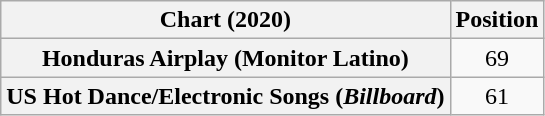<table class="wikitable plainrowheaders" style="text-align:center">
<tr>
<th scope="col">Chart (2020)</th>
<th scope="col">Position</th>
</tr>
<tr>
<th scope="row">Honduras Airplay (Monitor Latino)</th>
<td>69</td>
</tr>
<tr>
<th scope="row">US Hot Dance/Electronic Songs (<em>Billboard</em>)</th>
<td>61</td>
</tr>
</table>
